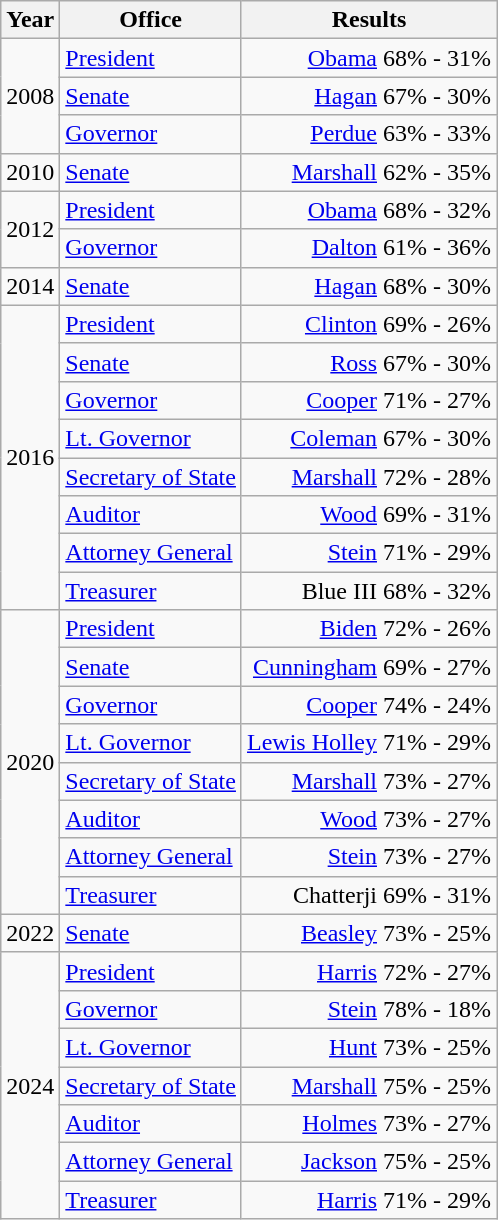<table class=wikitable>
<tr>
<th>Year</th>
<th>Office</th>
<th>Results</th>
</tr>
<tr>
<td rowspan=3>2008</td>
<td><a href='#'>President</a></td>
<td align="right" ><a href='#'>Obama</a> 68% - 31%</td>
</tr>
<tr>
<td><a href='#'>Senate</a></td>
<td align="right" ><a href='#'>Hagan</a> 67% - 30%</td>
</tr>
<tr>
<td><a href='#'>Governor</a></td>
<td align="right" ><a href='#'>Perdue</a> 63% - 33%</td>
</tr>
<tr>
<td>2010</td>
<td><a href='#'>Senate</a></td>
<td align="right" ><a href='#'>Marshall</a> 62% - 35%</td>
</tr>
<tr>
<td rowspan=2>2012</td>
<td><a href='#'>President</a></td>
<td align="right" ><a href='#'>Obama</a> 68% - 32%</td>
</tr>
<tr>
<td><a href='#'>Governor</a></td>
<td align="right" ><a href='#'>Dalton</a> 61% - 36%</td>
</tr>
<tr>
<td>2014</td>
<td><a href='#'>Senate</a></td>
<td align="right" ><a href='#'>Hagan</a> 68% - 30%</td>
</tr>
<tr>
<td rowspan=8>2016</td>
<td><a href='#'>President</a></td>
<td align="right" ><a href='#'>Clinton</a> 69% - 26%</td>
</tr>
<tr>
<td><a href='#'>Senate</a></td>
<td align="right" ><a href='#'>Ross</a> 67% - 30%</td>
</tr>
<tr>
<td><a href='#'>Governor</a></td>
<td align="right" ><a href='#'>Cooper</a> 71% - 27%</td>
</tr>
<tr>
<td><a href='#'>Lt. Governor</a></td>
<td align="right" ><a href='#'>Coleman</a> 67% - 30%</td>
</tr>
<tr>
<td><a href='#'>Secretary of State</a></td>
<td align="right" ><a href='#'>Marshall</a> 72% - 28%</td>
</tr>
<tr>
<td><a href='#'>Auditor</a></td>
<td align="right" ><a href='#'>Wood</a> 69% - 31%</td>
</tr>
<tr>
<td><a href='#'>Attorney General</a></td>
<td align="right" ><a href='#'>Stein</a> 71% - 29%</td>
</tr>
<tr>
<td><a href='#'>Treasurer</a></td>
<td align="right" >Blue III 68% - 32%</td>
</tr>
<tr>
<td rowspan=8>2020</td>
<td><a href='#'>President</a></td>
<td align="right" ><a href='#'>Biden</a> 72% - 26%</td>
</tr>
<tr>
<td><a href='#'>Senate</a></td>
<td align="right" ><a href='#'>Cunningham</a> 69% - 27%</td>
</tr>
<tr>
<td><a href='#'>Governor</a></td>
<td align="right" ><a href='#'>Cooper</a> 74% - 24%</td>
</tr>
<tr>
<td><a href='#'>Lt. Governor</a></td>
<td align="right" ><a href='#'>Lewis Holley</a> 71% - 29%</td>
</tr>
<tr>
<td><a href='#'>Secretary of State</a></td>
<td align="right" ><a href='#'>Marshall</a> 73% - 27%</td>
</tr>
<tr>
<td><a href='#'>Auditor</a></td>
<td align="right" ><a href='#'>Wood</a> 73% - 27%</td>
</tr>
<tr>
<td><a href='#'>Attorney General</a></td>
<td align="right" ><a href='#'>Stein</a> 73% - 27%</td>
</tr>
<tr>
<td><a href='#'>Treasurer</a></td>
<td align="right" >Chatterji 69% - 31%</td>
</tr>
<tr>
<td>2022</td>
<td><a href='#'>Senate</a></td>
<td align="right" ><a href='#'>Beasley</a> 73% - 25%</td>
</tr>
<tr>
<td rowspan=7>2024</td>
<td><a href='#'>President</a></td>
<td align="right" ><a href='#'>Harris</a> 72% - 27%</td>
</tr>
<tr>
<td><a href='#'>Governor</a></td>
<td align="right" ><a href='#'>Stein</a> 78% - 18%</td>
</tr>
<tr>
<td><a href='#'>Lt. Governor</a></td>
<td align="right" ><a href='#'>Hunt</a> 73% - 25%</td>
</tr>
<tr>
<td><a href='#'>Secretary of State</a></td>
<td align="right" ><a href='#'>Marshall</a> 75% - 25%</td>
</tr>
<tr>
<td><a href='#'>Auditor</a></td>
<td align="right" ><a href='#'>Holmes</a> 73% - 27%</td>
</tr>
<tr>
<td><a href='#'>Attorney General</a></td>
<td align="right" ><a href='#'>Jackson</a> 75% - 25%</td>
</tr>
<tr>
<td><a href='#'>Treasurer</a></td>
<td align="right" ><a href='#'>Harris</a> 71% - 29%</td>
</tr>
</table>
